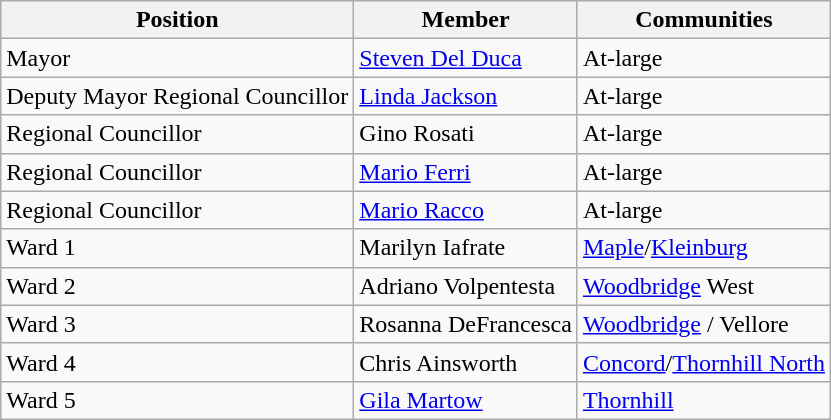<table class="wikitable">
<tr>
<th>Position</th>
<th>Member</th>
<th>Communities</th>
</tr>
<tr>
<td>Mayor</td>
<td><a href='#'>Steven Del Duca</a></td>
<td>At-large</td>
</tr>
<tr>
<td>Deputy Mayor Regional Councillor</td>
<td><a href='#'>Linda Jackson</a></td>
<td>At-large</td>
</tr>
<tr>
<td>Regional Councillor</td>
<td>Gino Rosati</td>
<td>At-large</td>
</tr>
<tr>
<td>Regional Councillor</td>
<td><a href='#'>Mario Ferri</a></td>
<td>At-large</td>
</tr>
<tr>
<td>Regional Councillor</td>
<td><a href='#'>Mario Racco</a></td>
<td>At-large</td>
</tr>
<tr>
<td>Ward 1</td>
<td>Marilyn Iafrate</td>
<td><a href='#'>Maple</a>/<a href='#'>Kleinburg</a></td>
</tr>
<tr>
<td>Ward 2</td>
<td>Adriano Volpentesta</td>
<td><a href='#'>Woodbridge</a> West</td>
</tr>
<tr>
<td>Ward 3</td>
<td>Rosanna DeFrancesca</td>
<td><a href='#'>Woodbridge</a> / Vellore</td>
</tr>
<tr>
<td>Ward 4</td>
<td>Chris Ainsworth</td>
<td><a href='#'>Concord</a>/<a href='#'>Thornhill North</a></td>
</tr>
<tr>
<td>Ward 5</td>
<td><a href='#'>Gila Martow</a></td>
<td><a href='#'>Thornhill</a></td>
</tr>
</table>
